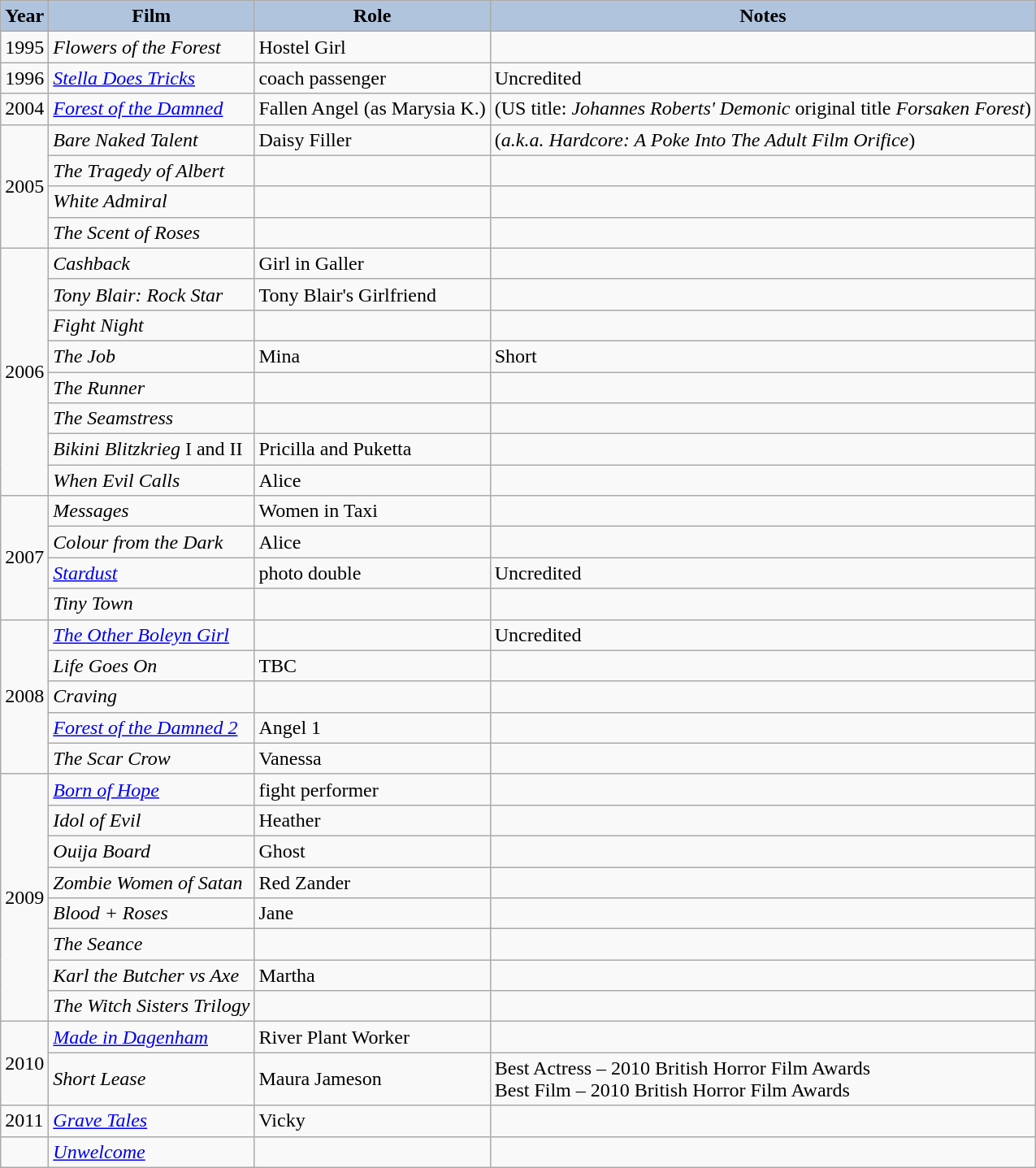<table class="wikitable">
<tr>
<th style="background:#B0C4DE;">Year</th>
<th style="background:#B0C4DE;">Film</th>
<th style="background:#B0C4DE;">Role</th>
<th style="background:#B0C4DE;">Notes</th>
</tr>
<tr>
<td>1995</td>
<td><em>Flowers of the Forest</em></td>
<td>Hostel Girl</td>
<td></td>
</tr>
<tr>
<td>1996</td>
<td><em><a href='#'>Stella Does Tricks</a></em></td>
<td>coach passenger</td>
<td>Uncredited</td>
</tr>
<tr>
<td>2004</td>
<td><em><a href='#'>Forest of the Damned</a></em></td>
<td>Fallen Angel (as Marysia K.)</td>
<td>(US title: <em>Johannes Roberts' Demonic</em> original title <em>Forsaken Forest</em>)</td>
</tr>
<tr>
<td rowspan="4">2005</td>
<td><em>Bare Naked Talent</em></td>
<td>Daisy Filler</td>
<td>(<em>a.k.a.</em>  <em>Hardcore: A Poke Into The Adult Film Orifice</em>)</td>
</tr>
<tr>
<td><em>The Tragedy of Albert</em></td>
<td></td>
<td></td>
</tr>
<tr>
<td><em>White Admiral</em></td>
<td></td>
<td></td>
</tr>
<tr>
<td><em>The Scent of Roses</em></td>
<td></td>
<td></td>
</tr>
<tr>
<td rowspan="8">2006</td>
<td><em>Cashback</em></td>
<td>Girl in Galler</td>
<td></td>
</tr>
<tr>
<td><em>Tony Blair: Rock Star</em></td>
<td>Tony Blair's Girlfriend</td>
<td></td>
</tr>
<tr>
<td><em>Fight Night</em></td>
<td></td>
<td></td>
</tr>
<tr>
<td><em>The Job</em></td>
<td>Mina</td>
<td>Short</td>
</tr>
<tr>
<td><em>The Runner</em></td>
<td></td>
<td></td>
</tr>
<tr>
<td><em>The Seamstress</em></td>
<td></td>
<td></td>
</tr>
<tr>
<td><em>Bikini Blitzkrieg</em> I and II</td>
<td>Pricilla and Puketta</td>
<td></td>
</tr>
<tr>
<td><em>When Evil Calls</em></td>
<td>Alice</td>
<td></td>
</tr>
<tr>
<td rowspan="4">2007</td>
<td><em>Messages</em></td>
<td>Women in Taxi</td>
<td></td>
</tr>
<tr>
<td><em>Colour from the Dark</em></td>
<td>Alice</td>
<td></td>
</tr>
<tr>
<td><em><a href='#'>Stardust</a></em></td>
<td>photo double</td>
<td>Uncredited</td>
</tr>
<tr>
<td><em>Tiny Town</em></td>
<td></td>
<td></td>
</tr>
<tr>
<td rowspan="5">2008</td>
<td><em><a href='#'>The Other Boleyn Girl</a></em></td>
<td></td>
<td>Uncredited</td>
</tr>
<tr>
<td><em>Life Goes On</em></td>
<td>TBC</td>
<td></td>
</tr>
<tr>
<td><em>Craving</em></td>
<td></td>
<td></td>
</tr>
<tr>
<td><em><a href='#'>Forest of the Damned 2</a></em></td>
<td>Angel 1</td>
<td></td>
</tr>
<tr>
<td><em>The Scar Crow</em></td>
<td>Vanessa</td>
<td></td>
</tr>
<tr>
<td rowspan="8">2009</td>
<td><em><a href='#'>Born of Hope</a></em></td>
<td>fight performer</td>
<td></td>
</tr>
<tr>
<td><em>Idol of Evil</em></td>
<td>Heather</td>
<td></td>
</tr>
<tr>
<td><em>Ouija Board</em></td>
<td>Ghost</td>
<td></td>
</tr>
<tr>
<td><em>Zombie Women of Satan</em></td>
<td>Red Zander</td>
<td></td>
</tr>
<tr>
<td><em>Blood + Roses</em></td>
<td>Jane</td>
<td></td>
</tr>
<tr>
<td><em>The Seance</em></td>
<td></td>
<td></td>
</tr>
<tr>
<td><em>Karl the Butcher vs Axe</em></td>
<td>Martha</td>
<td></td>
</tr>
<tr>
<td><em>The Witch Sisters Trilogy</em></td>
<td></td>
<td></td>
</tr>
<tr>
<td rowspan="2">2010</td>
<td><em><a href='#'>Made in Dagenham</a></em></td>
<td>River Plant Worker</td>
<td></td>
</tr>
<tr>
<td><em>Short Lease</em></td>
<td>Maura Jameson</td>
<td>Best Actress – 2010 British Horror Film Awards<br>Best Film – 2010 British Horror Film Awards</td>
</tr>
<tr>
<td>2011</td>
<td><em><a href='#'>Grave Tales</a></em></td>
<td>Vicky</td>
<td></td>
</tr>
<tr>
<td></td>
<td><em><a href='#'>Unwelcome</a></em></td>
<td></td>
<td></td>
</tr>
</table>
